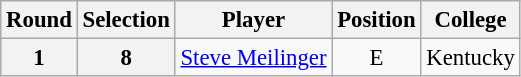<table class="wikitable" style="font-size: 95%; text-align: center;">
<tr>
<th>Round</th>
<th>Selection</th>
<th>Player</th>
<th>Position</th>
<th>College</th>
</tr>
<tr>
<th>1</th>
<th>8</th>
<td><a href='#'>Steve Meilinger</a></td>
<td>E</td>
<td>Kentucky</td>
</tr>
</table>
